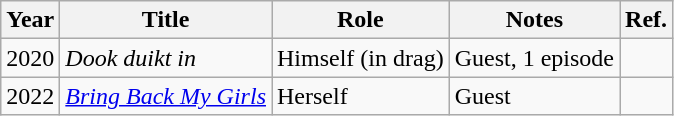<table class="wikitable sortable">
<tr>
<th>Year</th>
<th>Title</th>
<th>Role</th>
<th class="unsortable">Notes</th>
<th class="unsortable">Ref.</th>
</tr>
<tr>
<td>2020</td>
<td><em>Dook duikt in</em></td>
<td>Himself (in drag)</td>
<td>Guest, 1 episode</td>
<td></td>
</tr>
<tr>
<td>2022</td>
<td><em><a href='#'>Bring Back My Girls</a></em></td>
<td>Herself</td>
<td>Guest</td>
<td style="text-align: center;"></td>
</tr>
</table>
